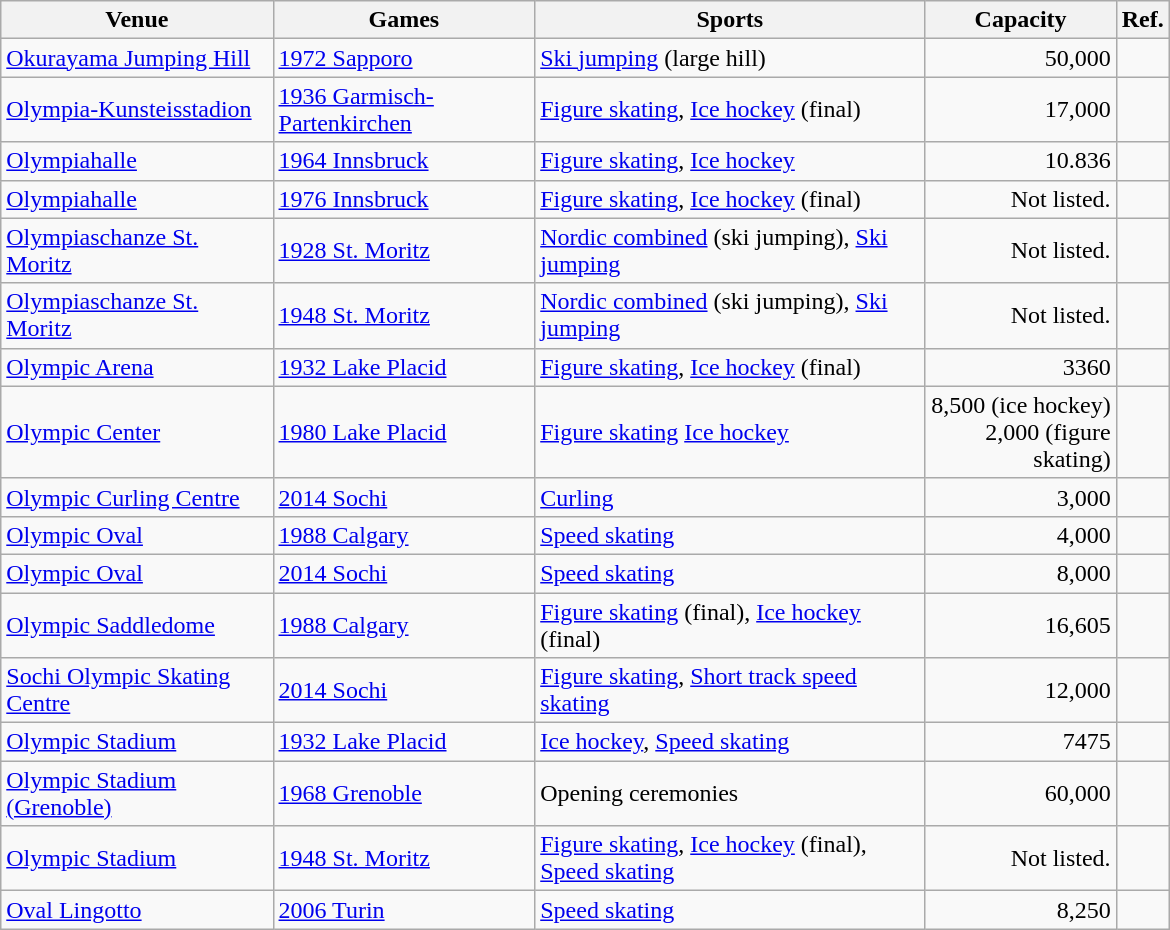<table class="wikitable sortable" width=780px>
<tr>
<th>Venue</th>
<th>Games</th>
<th>Sports</th>
<th>Capacity</th>
<th>Ref.</th>
</tr>
<tr>
<td><a href='#'>Okurayama Jumping Hill</a></td>
<td><a href='#'>1972 Sapporo</a></td>
<td><a href='#'>Ski jumping</a> (large hill)</td>
<td align="right">50,000</td>
<td align=center></td>
</tr>
<tr>
<td><a href='#'>Olympia-Kunsteisstadion</a></td>
<td><a href='#'>1936 Garmisch-Partenkirchen</a></td>
<td><a href='#'>Figure skating</a>, <a href='#'>Ice hockey</a> (final)</td>
<td align="right">17,000</td>
<td align=center></td>
</tr>
<tr>
<td><a href='#'>Olympiahalle</a></td>
<td><a href='#'>1964 Innsbruck</a></td>
<td><a href='#'>Figure skating</a>, <a href='#'>Ice hockey</a></td>
<td align="right">10.836</td>
<td align=center></td>
</tr>
<tr>
<td><a href='#'>Olympiahalle</a></td>
<td><a href='#'>1976 Innsbruck</a></td>
<td><a href='#'>Figure skating</a>, <a href='#'>Ice hockey</a> (final)</td>
<td align="right">Not listed.</td>
<td align=center></td>
</tr>
<tr>
<td><a href='#'>Olympiaschanze St. Moritz</a></td>
<td><a href='#'>1928 St. Moritz</a></td>
<td><a href='#'>Nordic combined</a> (ski jumping), <a href='#'>Ski jumping</a></td>
<td align="right">Not listed.</td>
<td align=center></td>
</tr>
<tr>
<td><a href='#'>Olympiaschanze St. Moritz</a></td>
<td><a href='#'>1948 St. Moritz</a></td>
<td><a href='#'>Nordic combined</a> (ski jumping), <a href='#'>Ski jumping</a></td>
<td align="right">Not listed.</td>
<td align=center></td>
</tr>
<tr>
<td><a href='#'>Olympic Arena</a></td>
<td><a href='#'>1932 Lake Placid</a></td>
<td><a href='#'>Figure skating</a>, <a href='#'>Ice hockey</a> (final)</td>
<td align="right">3360</td>
<td align=center></td>
</tr>
<tr>
<td><a href='#'>Olympic Center</a></td>
<td><a href='#'>1980 Lake Placid</a></td>
<td><a href='#'>Figure skating</a> <a href='#'>Ice hockey</a></td>
<td align="right">8,500 (ice hockey)<br>2,000 (figure skating)</td>
<td align=center></td>
</tr>
<tr>
<td><a href='#'>Olympic Curling Centre</a></td>
<td><a href='#'>2014 Sochi</a></td>
<td><a href='#'>Curling</a></td>
<td align="right">3,000</td>
<td align=center></td>
</tr>
<tr>
<td><a href='#'>Olympic Oval</a></td>
<td><a href='#'>1988 Calgary</a></td>
<td><a href='#'>Speed skating</a></td>
<td align="right">4,000</td>
<td align=center></td>
</tr>
<tr>
<td><a href='#'>Olympic Oval</a></td>
<td><a href='#'>2014 Sochi</a></td>
<td><a href='#'>Speed skating</a></td>
<td align="right">8,000</td>
<td align=center></td>
</tr>
<tr>
<td><a href='#'>Olympic Saddledome</a></td>
<td><a href='#'>1988 Calgary</a></td>
<td><a href='#'>Figure skating</a> (final), <a href='#'>Ice hockey</a> (final)</td>
<td align="right">16,605</td>
<td align=center></td>
</tr>
<tr>
<td><a href='#'>Sochi Olympic Skating Centre</a></td>
<td><a href='#'>2014 Sochi</a></td>
<td><a href='#'>Figure skating</a>, <a href='#'>Short track speed skating</a></td>
<td align="right">12,000</td>
<td align=center></td>
</tr>
<tr>
<td><a href='#'>Olympic Stadium</a></td>
<td><a href='#'>1932 Lake Placid</a></td>
<td><a href='#'>Ice hockey</a>, <a href='#'>Speed skating</a></td>
<td align="right">7475</td>
<td align=center></td>
</tr>
<tr>
<td><a href='#'>Olympic Stadium (Grenoble)</a></td>
<td><a href='#'>1968 Grenoble</a></td>
<td>Opening ceremonies</td>
<td align="right">60,000</td>
<td align=center></td>
</tr>
<tr>
<td><a href='#'>Olympic Stadium</a></td>
<td><a href='#'>1948 St. Moritz</a></td>
<td><a href='#'>Figure skating</a>, <a href='#'>Ice hockey</a> (final), <a href='#'>Speed skating</a></td>
<td align="right">Not listed.</td>
<td align=center></td>
</tr>
<tr>
<td><a href='#'>Oval Lingotto</a></td>
<td><a href='#'>2006 Turin</a></td>
<td><a href='#'>Speed skating</a></td>
<td align="right">8,250</td>
<td align=center></td>
</tr>
</table>
